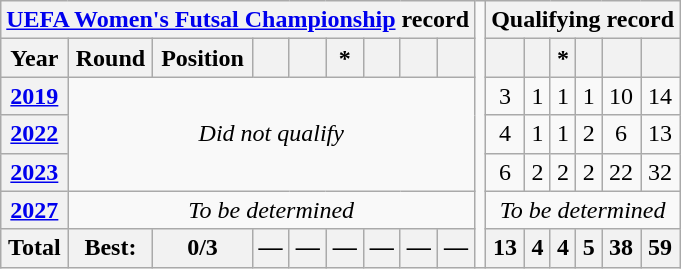<table class="wikitable" style="text-align: center;">
<tr>
<th colspan="9"><a href='#'>UEFA Women's Futsal Championship</a> record</th>
<td rowspan=17></td>
<th colspan=6>Qualifying record</th>
</tr>
<tr>
<th>Year</th>
<th>Round</th>
<th>Position</th>
<th></th>
<th></th>
<th>*</th>
<th></th>
<th></th>
<th></th>
<th></th>
<th></th>
<th>*</th>
<th></th>
<th></th>
<th></th>
</tr>
<tr>
<th> <a href='#'>2019</a></th>
<td colspan="8" rowspan="3"><em>Did not qualify</em></td>
<td>3</td>
<td>1</td>
<td>1</td>
<td>1</td>
<td>10</td>
<td>14</td>
</tr>
<tr>
<th> <a href='#'>2022</a></th>
<td>4</td>
<td>1</td>
<td>1</td>
<td>2</td>
<td>6</td>
<td>13</td>
</tr>
<tr>
<th> <a href='#'>2023</a></th>
<td>6</td>
<td>2</td>
<td>2</td>
<td>2</td>
<td>22</td>
<td>32</td>
</tr>
<tr>
<th> <a href='#'>2027</a></th>
<td colspan="8"><em>To be determined</em></td>
<td colspan=6><em>To be determined</em></td>
</tr>
<tr>
<th>Total</th>
<th>Best:</th>
<th>0/3</th>
<th>—</th>
<th>—</th>
<th>—</th>
<th>—</th>
<th>—</th>
<th>—</th>
<th>13</th>
<th>4</th>
<th>4</th>
<th>5</th>
<th>38</th>
<th>59</th>
</tr>
</table>
